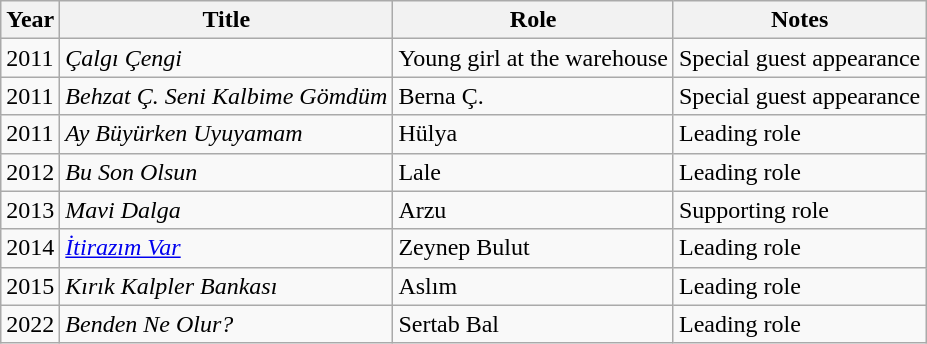<table class="wikitable sortable">
<tr>
<th>Year</th>
<th>Title</th>
<th>Role</th>
<th>Notes</th>
</tr>
<tr>
<td>2011</td>
<td><em>Çalgı Çengi</em></td>
<td>Young girl at the warehouse</td>
<td>Special guest appearance</td>
</tr>
<tr>
<td>2011</td>
<td><em>Behzat Ç. Seni Kalbime Gömdüm</em></td>
<td>Berna Ç.</td>
<td>Special guest appearance</td>
</tr>
<tr>
<td>2011</td>
<td><em>Ay Büyürken Uyuyamam</em></td>
<td>Hülya</td>
<td>Leading role</td>
</tr>
<tr>
<td>2012</td>
<td><em>Bu Son Olsun</em></td>
<td>Lale</td>
<td>Leading role</td>
</tr>
<tr>
<td>2013</td>
<td><em>Mavi Dalga</em></td>
<td>Arzu</td>
<td>Supporting role</td>
</tr>
<tr>
<td>2014</td>
<td><em><a href='#'>İtirazım Var</a></em></td>
<td>Zeynep Bulut</td>
<td>Leading role</td>
</tr>
<tr>
<td>2015</td>
<td><em>Kırık Kalpler Bankası</em></td>
<td>Aslım</td>
<td>Leading role</td>
</tr>
<tr>
<td>2022</td>
<td><em>Benden Ne Olur?</em></td>
<td>Sertab Bal</td>
<td>Leading role</td>
</tr>
</table>
